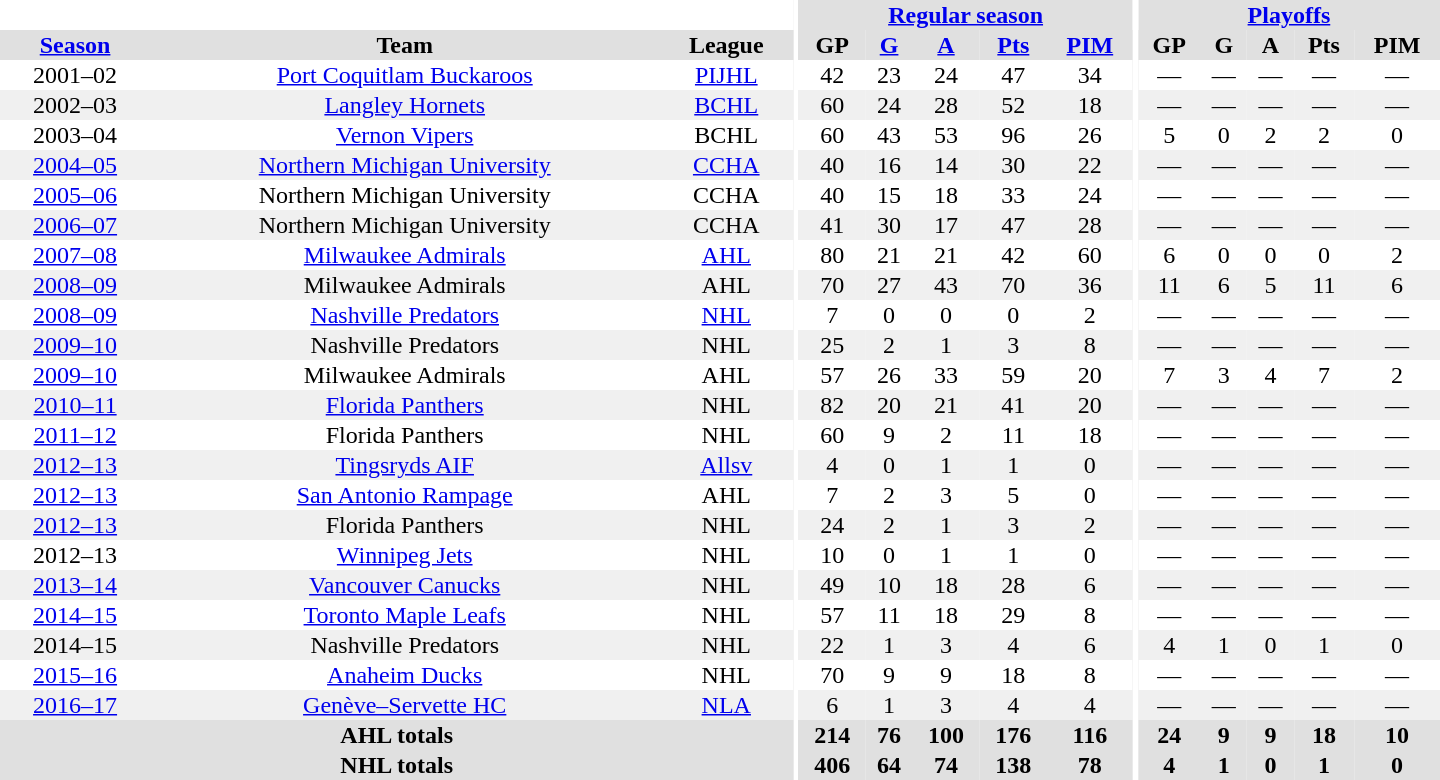<table border="0" cellpadding="1" cellspacing="0" style="text-align:center; width:60em">
<tr bgcolor="#e0e0e0">
<th colspan="3" bgcolor="#ffffff"></th>
<th rowspan="99" bgcolor="#ffffff"></th>
<th colspan="5"><a href='#'>Regular season</a></th>
<th rowspan="99" bgcolor="#ffffff"></th>
<th colspan="5"><a href='#'>Playoffs</a></th>
</tr>
<tr bgcolor="#e0e0e0">
<th><a href='#'>Season</a></th>
<th>Team</th>
<th>League</th>
<th>GP</th>
<th><a href='#'>G</a></th>
<th><a href='#'>A</a></th>
<th><a href='#'>Pts</a></th>
<th><a href='#'>PIM</a></th>
<th>GP</th>
<th>G</th>
<th>A</th>
<th>Pts</th>
<th>PIM</th>
</tr>
<tr>
<td>2001–02</td>
<td><a href='#'>Port Coquitlam Buckaroos</a></td>
<td><a href='#'>PIJHL</a></td>
<td>42</td>
<td>23</td>
<td>24</td>
<td>47</td>
<td>34</td>
<td>—</td>
<td>—</td>
<td>—</td>
<td>—</td>
<td>—</td>
</tr>
<tr bgcolor="#f0f0f0">
<td>2002–03</td>
<td><a href='#'>Langley Hornets</a></td>
<td><a href='#'>BCHL</a></td>
<td>60</td>
<td>24</td>
<td>28</td>
<td>52</td>
<td>18</td>
<td>—</td>
<td>—</td>
<td>—</td>
<td>—</td>
<td>—</td>
</tr>
<tr>
<td>2003–04</td>
<td><a href='#'>Vernon Vipers</a></td>
<td>BCHL</td>
<td>60</td>
<td>43</td>
<td>53</td>
<td>96</td>
<td>26</td>
<td>5</td>
<td>0</td>
<td>2</td>
<td>2</td>
<td>0</td>
</tr>
<tr bgcolor="#f0f0f0">
<td><a href='#'>2004–05</a></td>
<td><a href='#'>Northern Michigan University</a></td>
<td><a href='#'>CCHA</a></td>
<td>40</td>
<td>16</td>
<td>14</td>
<td>30</td>
<td>22</td>
<td>—</td>
<td>—</td>
<td>—</td>
<td>—</td>
<td>—</td>
</tr>
<tr>
<td><a href='#'>2005–06</a></td>
<td>Northern Michigan University</td>
<td>CCHA</td>
<td>40</td>
<td>15</td>
<td>18</td>
<td>33</td>
<td>24</td>
<td>—</td>
<td>—</td>
<td>—</td>
<td>—</td>
<td>—</td>
</tr>
<tr bgcolor="#f0f0f0">
<td><a href='#'>2006–07</a></td>
<td>Northern Michigan University</td>
<td>CCHA</td>
<td>41</td>
<td>30</td>
<td>17</td>
<td>47</td>
<td>28</td>
<td>—</td>
<td>—</td>
<td>—</td>
<td>—</td>
<td>—</td>
</tr>
<tr>
<td><a href='#'>2007–08</a></td>
<td><a href='#'>Milwaukee Admirals</a></td>
<td><a href='#'>AHL</a></td>
<td>80</td>
<td>21</td>
<td>21</td>
<td>42</td>
<td>60</td>
<td>6</td>
<td>0</td>
<td>0</td>
<td>0</td>
<td>2</td>
</tr>
<tr bgcolor="#f0f0f0">
<td><a href='#'>2008–09</a></td>
<td>Milwaukee Admirals</td>
<td>AHL</td>
<td>70</td>
<td>27</td>
<td>43</td>
<td>70</td>
<td>36</td>
<td>11</td>
<td>6</td>
<td>5</td>
<td>11</td>
<td>6</td>
</tr>
<tr>
<td><a href='#'>2008–09</a></td>
<td><a href='#'>Nashville Predators</a></td>
<td><a href='#'>NHL</a></td>
<td>7</td>
<td>0</td>
<td>0</td>
<td>0</td>
<td>2</td>
<td>—</td>
<td>—</td>
<td>—</td>
<td>—</td>
<td>—</td>
</tr>
<tr bgcolor="#f0f0f0">
<td><a href='#'>2009–10</a></td>
<td>Nashville Predators</td>
<td>NHL</td>
<td>25</td>
<td>2</td>
<td>1</td>
<td>3</td>
<td>8</td>
<td>—</td>
<td>—</td>
<td>—</td>
<td>—</td>
<td>—</td>
</tr>
<tr>
<td><a href='#'>2009–10</a></td>
<td>Milwaukee Admirals</td>
<td>AHL</td>
<td>57</td>
<td>26</td>
<td>33</td>
<td>59</td>
<td>20</td>
<td>7</td>
<td>3</td>
<td>4</td>
<td>7</td>
<td>2</td>
</tr>
<tr bgcolor="#f0f0f0">
<td><a href='#'>2010–11</a></td>
<td><a href='#'>Florida Panthers</a></td>
<td>NHL</td>
<td>82</td>
<td>20</td>
<td>21</td>
<td>41</td>
<td>20</td>
<td>—</td>
<td>—</td>
<td>—</td>
<td>—</td>
<td>—</td>
</tr>
<tr>
<td><a href='#'>2011–12</a></td>
<td>Florida Panthers</td>
<td>NHL</td>
<td>60</td>
<td>9</td>
<td>2</td>
<td>11</td>
<td>18</td>
<td>—</td>
<td>—</td>
<td>—</td>
<td>—</td>
<td>—</td>
</tr>
<tr bgcolor="#f0f0f0">
<td><a href='#'>2012–13</a></td>
<td><a href='#'>Tingsryds AIF</a></td>
<td><a href='#'>Allsv</a></td>
<td>4</td>
<td>0</td>
<td>1</td>
<td>1</td>
<td>0</td>
<td>—</td>
<td>—</td>
<td>—</td>
<td>—</td>
<td>—</td>
</tr>
<tr>
<td><a href='#'>2012–13</a></td>
<td><a href='#'>San Antonio Rampage</a></td>
<td>AHL</td>
<td>7</td>
<td>2</td>
<td>3</td>
<td>5</td>
<td>0</td>
<td>—</td>
<td>—</td>
<td>—</td>
<td>—</td>
<td>—</td>
</tr>
<tr bgcolor="#f0f0f0">
<td><a href='#'>2012–13</a></td>
<td>Florida Panthers</td>
<td>NHL</td>
<td>24</td>
<td>2</td>
<td>1</td>
<td>3</td>
<td>2</td>
<td>—</td>
<td>—</td>
<td>—</td>
<td>—</td>
<td>—</td>
</tr>
<tr>
<td>2012–13</td>
<td><a href='#'>Winnipeg Jets</a></td>
<td>NHL</td>
<td>10</td>
<td>0</td>
<td>1</td>
<td>1</td>
<td>0</td>
<td>—</td>
<td>—</td>
<td>—</td>
<td>—</td>
<td>—</td>
</tr>
<tr bgcolor="#f0f0f0">
<td><a href='#'>2013–14</a></td>
<td><a href='#'>Vancouver Canucks</a></td>
<td>NHL</td>
<td>49</td>
<td>10</td>
<td>18</td>
<td>28</td>
<td>6</td>
<td>—</td>
<td>—</td>
<td>—</td>
<td>—</td>
<td>—</td>
</tr>
<tr>
<td><a href='#'>2014–15</a></td>
<td><a href='#'>Toronto Maple Leafs</a></td>
<td>NHL</td>
<td>57</td>
<td>11</td>
<td>18</td>
<td>29</td>
<td>8</td>
<td>—</td>
<td>—</td>
<td>—</td>
<td>—</td>
<td>—</td>
</tr>
<tr bgcolor="#f0f0f0">
<td>2014–15</td>
<td>Nashville Predators</td>
<td>NHL</td>
<td>22</td>
<td>1</td>
<td>3</td>
<td>4</td>
<td>6</td>
<td>4</td>
<td>1</td>
<td>0</td>
<td>1</td>
<td>0</td>
</tr>
<tr>
<td><a href='#'>2015–16</a></td>
<td><a href='#'>Anaheim Ducks</a></td>
<td>NHL</td>
<td>70</td>
<td>9</td>
<td>9</td>
<td>18</td>
<td>8</td>
<td>—</td>
<td>—</td>
<td>—</td>
<td>—</td>
<td>—</td>
</tr>
<tr bgcolor="#f0f0f0">
<td><a href='#'>2016–17</a></td>
<td><a href='#'>Genève–Servette HC</a></td>
<td><a href='#'>NLA</a></td>
<td>6</td>
<td>1</td>
<td>3</td>
<td>4</td>
<td>4</td>
<td>—</td>
<td>—</td>
<td>—</td>
<td>—</td>
<td>—</td>
</tr>
<tr bgcolor="#e0e0e0">
<th colspan="3">AHL totals</th>
<th>214</th>
<th>76</th>
<th>100</th>
<th>176</th>
<th>116</th>
<th>24</th>
<th>9</th>
<th>9</th>
<th>18</th>
<th>10</th>
</tr>
<tr bgcolor="#e0e0e0">
<th colspan="3">NHL totals</th>
<th>406</th>
<th>64</th>
<th>74</th>
<th>138</th>
<th>78</th>
<th>4</th>
<th>1</th>
<th>0</th>
<th>1</th>
<th>0</th>
</tr>
</table>
